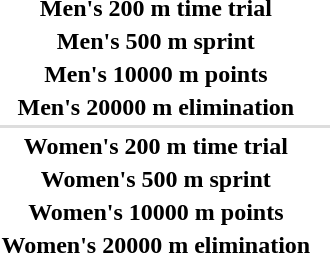<table>
<tr>
<th scope="row">Men's 200 m time trial</th>
<td></td>
<td></td>
<td></td>
</tr>
<tr>
<th scope="row">Men's 500 m sprint</th>
<td></td>
<td></td>
<td></td>
</tr>
<tr>
<th scope="row">Men's 10000 m points</th>
<td></td>
<td></td>
<td></td>
</tr>
<tr>
<th scope="row">Men's 20000 m elimination</th>
<td></td>
<td></td>
<td></td>
</tr>
<tr bgcolor=#DDDDDD>
<td colspan=4></td>
</tr>
<tr>
<th scope="row">Women's 200 m time trial</th>
<td></td>
<td></td>
<td></td>
</tr>
<tr>
<th scope="row">Women's 500 m sprint</th>
<td></td>
<td></td>
<td></td>
</tr>
<tr>
<th scope="row">Women's 10000 m points</th>
<td></td>
<td></td>
<td></td>
</tr>
<tr>
<th scope="row">Women's 20000 m elimination</th>
<td></td>
<td></td>
<td></td>
</tr>
</table>
